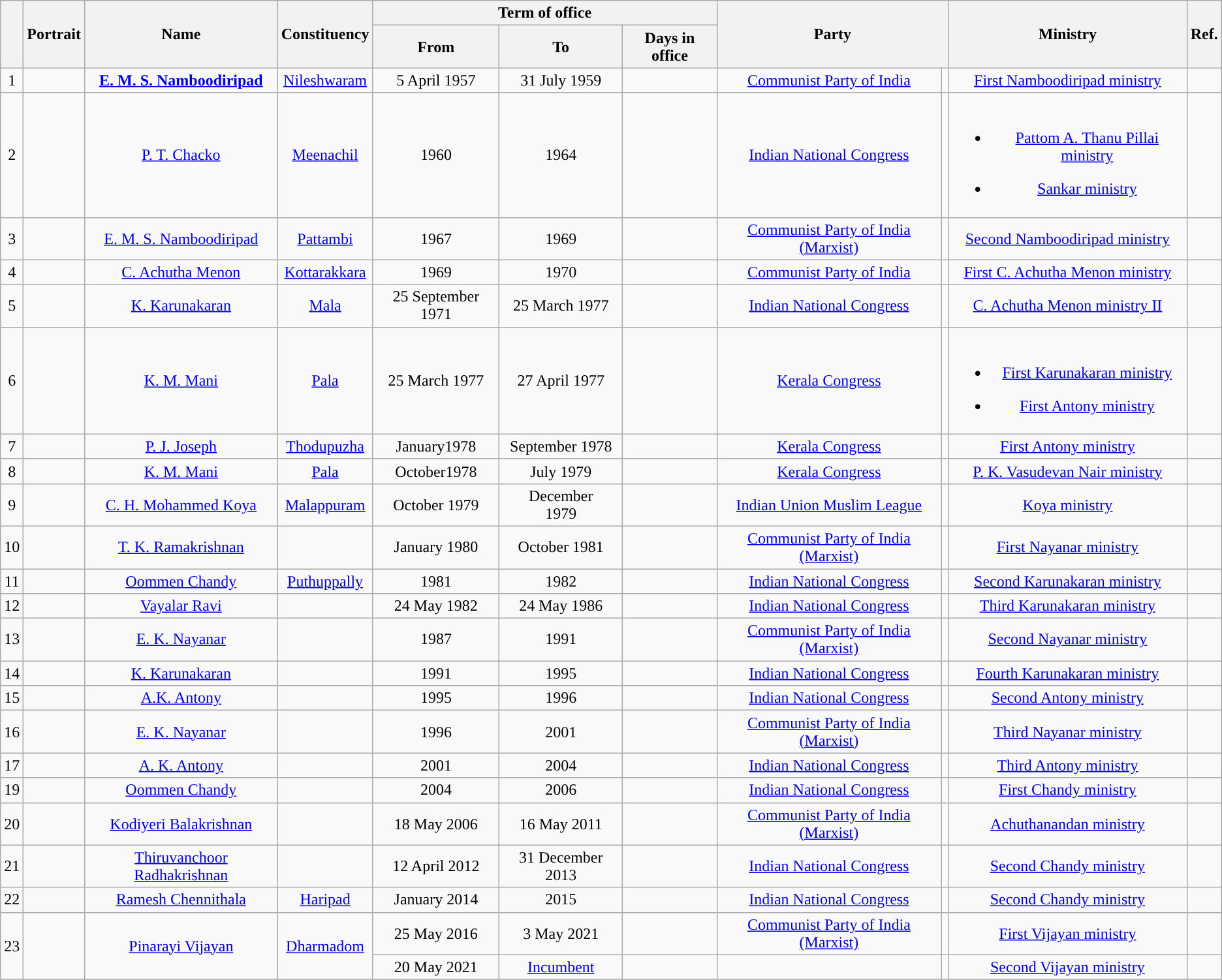<table class="wikitable sortable" style="text-align:center" |>
<tr>
<th rowspan="2" scope="col"></th>
<th rowspan="2">Portrait</th>
<th rowspan="2">Name</th>
<th rowspan="2">Constituency</th>
<th colspan="3">Term of office</th>
<th colspan="2" rowspan="2">Party</th>
<th rowspan="2">Ministry</th>
<th rowspan="2">Ref.</th>
</tr>
<tr>
<th>From</th>
<th>To</th>
<th>Days in office</th>
</tr>
<tr>
<td>1</td>
<td></td>
<td><strong><a href='#'>E. M. S. Namboodiripad</a></strong></td>
<td><a href='#'>Nileshwaram</a></td>
<td>5 April 1957</td>
<td>31 July 1959</td>
<td></td>
<td><a href='#'>Communist Party of India</a></td>
<td></td>
<td><a href='#'>First Namboodiripad ministry</a></td>
<td></td>
</tr>
<tr>
<td>2</td>
<td></td>
<td><a href='#'>P. T. Chacko</a></td>
<td><a href='#'>Meenachil</a></td>
<td>1960</td>
<td>1964</td>
<td></td>
<td><a href='#'>Indian National Congress</a></td>
<td></td>
<td><br><ul><li><a href='#'>Pattom A. Thanu Pillai ministry</a></li></ul><ul><li><a href='#'>Sankar ministry</a></li></ul></td>
<td></td>
</tr>
<tr>
<td>3</td>
<td></td>
<td><a href='#'>E. M. S. Namboodiripad</a><br></td>
<td><a href='#'>Pattambi</a></td>
<td>1967</td>
<td>1969</td>
<td></td>
<td><a href='#'>Communist Party of India (Marxist)</a></td>
<td></td>
<td><a href='#'>Second Namboodiripad ministry</a></td>
<td></td>
</tr>
<tr>
<td>4</td>
<td></td>
<td><a href='#'>C. Achutha Menon</a><br></td>
<td><a href='#'>Kottarakkara</a></td>
<td>1969</td>
<td>1970</td>
<td></td>
<td><a href='#'>Communist Party of India</a></td>
<td></td>
<td><a href='#'>First C. Achutha Menon ministry</a></td>
<td></td>
</tr>
<tr>
<td>5</td>
<td></td>
<td><a href='#'>K. Karunakaran</a></td>
<td><a href='#'>Mala</a></td>
<td>25 September 1971</td>
<td>25 March 1977</td>
<td></td>
<td><a href='#'>Indian National Congress</a></td>
<td></td>
<td><a href='#'>C. Achutha Menon ministry II</a></td>
<td></td>
</tr>
<tr>
<td>6</td>
<td></td>
<td><a href='#'>K. M. Mani</a></td>
<td><a href='#'>Pala</a></td>
<td>25 March 1977</td>
<td>27 April 1977</td>
<td></td>
<td><a href='#'>Kerala Congress</a></td>
<td></td>
<td><br><ul><li><a href='#'>First Karunakaran ministry</a></li></ul><ul><li><a href='#'>First Antony ministry</a></li></ul></td>
<td></td>
</tr>
<tr>
<td>7</td>
<td></td>
<td><a href='#'>P. J. Joseph</a></td>
<td><a href='#'>Thodupuzha</a></td>
<td>January1978</td>
<td>September 1978</td>
<td></td>
<td><a href='#'>Kerala Congress</a></td>
<td></td>
<td><a href='#'>First Antony ministry</a></td>
<td></td>
</tr>
<tr>
<td>8</td>
<td></td>
<td><a href='#'>K. M. Mani</a></td>
<td><a href='#'>Pala</a></td>
<td>October1978</td>
<td>July 1979</td>
<td></td>
<td><a href='#'>Kerala Congress</a></td>
<td></td>
<td><a href='#'>P. K. Vasudevan Nair ministry</a></td>
<td></td>
</tr>
<tr>
<td>9</td>
<td></td>
<td><a href='#'>C. H. Mohammed Koya</a><br></td>
<td><a href='#'>Malappuram</a></td>
<td>October 1979</td>
<td>December<br>1979</td>
<td></td>
<td><a href='#'>Indian Union Muslim League</a></td>
<td></td>
<td><a href='#'>Koya ministry</a></td>
<td></td>
</tr>
<tr>
<td>10</td>
<td></td>
<td><a href='#'>T. K. Ramakrishnan</a></td>
<td></td>
<td>January 1980</td>
<td>October 1981</td>
<td></td>
<td><a href='#'>Communist Party of India (Marxist)</a></td>
<td></td>
<td><a href='#'>First Nayanar ministry</a></td>
<td></td>
</tr>
<tr>
<td>11</td>
<td></td>
<td><a href='#'>Oommen Chandy</a></td>
<td><a href='#'>Puthuppally</a></td>
<td>1981</td>
<td>1982</td>
<td></td>
<td><a href='#'>Indian National Congress</a></td>
<td></td>
<td><a href='#'>Second Karunakaran ministry</a></td>
<td></td>
</tr>
<tr>
<td>12</td>
<td></td>
<td><a href='#'>Vayalar Ravi</a></td>
<td></td>
<td>24 May 1982</td>
<td>24 May 1986</td>
<td></td>
<td><a href='#'>Indian National Congress</a></td>
<td></td>
<td><a href='#'>Third Karunakaran ministry</a></td>
<td></td>
</tr>
<tr>
<td>13</td>
<td></td>
<td><a href='#'>E. K. Nayanar</a><br></td>
<td></td>
<td>1987</td>
<td>1991</td>
<td></td>
<td><a href='#'>Communist Party of India (Marxist)</a></td>
<td></td>
<td><a href='#'>Second Nayanar ministry</a></td>
<td></td>
</tr>
<tr>
<td>14</td>
<td></td>
<td><a href='#'>K. Karunakaran</a><br></td>
<td></td>
<td>1991</td>
<td>1995</td>
<td></td>
<td><a href='#'>Indian National Congress</a></td>
<td></td>
<td><a href='#'>Fourth Karunakaran ministry</a></td>
<td></td>
</tr>
<tr>
<td>15</td>
<td></td>
<td><a href='#'>A.K. Antony</a><br></td>
<td></td>
<td>1995</td>
<td>1996</td>
<td></td>
<td><a href='#'>Indian National Congress</a></td>
<td></td>
<td><a href='#'>Second Antony ministry</a></td>
<td></td>
</tr>
<tr>
<td>16</td>
<td></td>
<td><a href='#'>E. K. Nayanar</a><br></td>
<td></td>
<td>1996</td>
<td>2001</td>
<td></td>
<td><a href='#'>Communist Party of India (Marxist)</a></td>
<td></td>
<td><a href='#'>Third Nayanar ministry</a></td>
<td></td>
</tr>
<tr>
<td>17</td>
<td></td>
<td><a href='#'>A. K. Antony</a><br></td>
<td></td>
<td>2001</td>
<td>2004</td>
<td></td>
<td><a href='#'>Indian National Congress</a></td>
<td></td>
<td><a href='#'>Third Antony ministry</a></td>
<td></td>
</tr>
<tr>
<td>19</td>
<td></td>
<td><a href='#'>Oommen Chandy</a><br></td>
<td></td>
<td>2004</td>
<td>2006</td>
<td></td>
<td><a href='#'>Indian National Congress</a></td>
<td></td>
<td><a href='#'>First Chandy ministry</a></td>
<td></td>
</tr>
<tr>
<td>20</td>
<td></td>
<td><a href='#'>Kodiyeri Balakrishnan</a></td>
<td></td>
<td>18 May 2006</td>
<td>16 May 2011</td>
<td></td>
<td><a href='#'>Communist Party of India (Marxist)</a></td>
<td></td>
<td><a href='#'>Achuthanandan ministry</a></td>
<td></td>
</tr>
<tr>
<td>21</td>
<td></td>
<td><a href='#'>Thiruvanchoor Radhakrishnan</a></td>
<td></td>
<td>12 April 2012</td>
<td>31 December 2013</td>
<td></td>
<td><a href='#'>Indian National Congress</a></td>
<td></td>
<td><a href='#'>Second Chandy ministry</a></td>
<td></td>
</tr>
<tr>
<td>22</td>
<td></td>
<td><a href='#'>Ramesh Chennithala</a></td>
<td><a href='#'>Haripad</a></td>
<td>January 2014</td>
<td>2015</td>
<td></td>
<td><a href='#'>Indian National Congress</a></td>
<td></td>
<td><a href='#'>Second Chandy ministry</a></td>
<td></td>
</tr>
<tr>
<td rowspan="2">23</td>
<td rowspan="2"></td>
<td rowspan="2"><a href='#'>Pinarayi Vijayan</a><br></td>
<td rowspan="2"><a href='#'>Dharmadom</a></td>
<td>25 May 2016</td>
<td>3 May 2021</td>
<td></td>
<td><a href='#'>Communist Party of India (Marxist)</a></td>
<td></td>
<td><a href='#'>First Vijayan ministry</a></td>
<td></td>
</tr>
<tr>
<td>20 May 2021</td>
<td><a href='#'>Incumbent</a></td>
<td></td>
<td></td>
<td></td>
<td><a href='#'>Second Vijayan ministry</a></td>
<td></td>
</tr>
<tr>
</tr>
</table>
